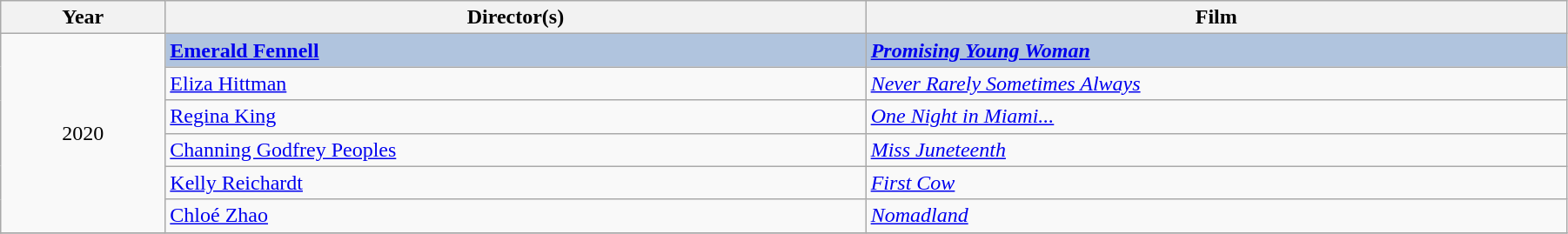<table class="wikitable" width="95%" cellphttps://en.wikipedia.org/wiki/Special:SpecialPagesadding="5">
<tr>
<th width="100"><strong>Year</strong></th>
<th width="450"><strong>Director(s)</strong></th>
<th width="450"><strong>Film</strong></th>
</tr>
<tr>
<td rowspan="6" style="text-align:center;">2020</td>
<td style="background:#B0C4DE;"><strong><a href='#'>Emerald Fennell</a></strong></td>
<td style="background:#B0C4DE;"><strong><em><a href='#'>Promising Young Woman</a></em></strong></td>
</tr>
<tr>
<td><a href='#'>Eliza Hittman</a></td>
<td><em><a href='#'>Never Rarely Sometimes Always</a></em></td>
</tr>
<tr>
<td><a href='#'>Regina King</a></td>
<td><em><a href='#'>One Night in Miami...</a></em></td>
</tr>
<tr>
<td><a href='#'>Channing Godfrey Peoples</a></td>
<td><em><a href='#'>Miss Juneteenth</a></em></td>
</tr>
<tr>
<td><a href='#'>Kelly Reichardt</a></td>
<td><em><a href='#'>First Cow</a></em></td>
</tr>
<tr>
<td><a href='#'>Chloé Zhao</a></td>
<td><em><a href='#'>Nomadland</a></em></td>
</tr>
<tr>
</tr>
</table>
